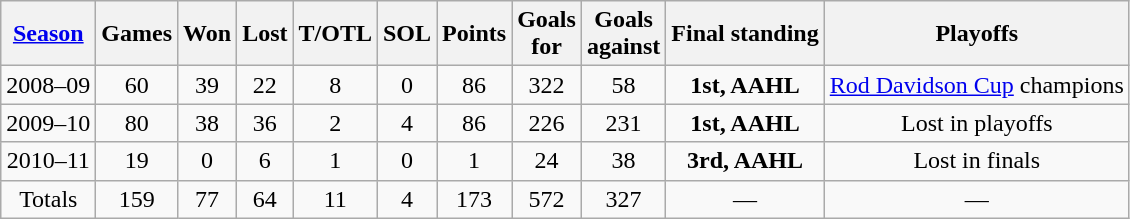<table class="wikitable" style="text-align:center">
<tr>
<th><a href='#'>Season</a></th>
<th>Games</th>
<th>Won</th>
<th>Lost</th>
<th>T/OTL</th>
<th>SOL</th>
<th>Points</th>
<th>Goals<br>for</th>
<th>Goals<br>against</th>
<th>Final standing</th>
<th>Playoffs</th>
</tr>
<tr>
<td>2008–09</td>
<td>60</td>
<td>39</td>
<td>22</td>
<td>8</td>
<td>0</td>
<td>86</td>
<td>322</td>
<td>58</td>
<td><strong>1st, AAHL</strong></td>
<td><a href='#'>Rod Davidson Cup</a> champions</td>
</tr>
<tr>
<td>2009–10</td>
<td>80</td>
<td>38</td>
<td>36</td>
<td>2</td>
<td>4</td>
<td>86</td>
<td>226</td>
<td>231</td>
<td><strong>1st, AAHL</strong></td>
<td>Lost in playoffs</td>
</tr>
<tr>
<td>2010–11</td>
<td>19</td>
<td>0</td>
<td>6</td>
<td>1</td>
<td>0</td>
<td>1</td>
<td>24</td>
<td>38</td>
<td><strong>3rd, AAHL</strong></td>
<td>Lost in finals</td>
</tr>
<tr>
<td>Totals</td>
<td>159</td>
<td>77</td>
<td>64</td>
<td>11</td>
<td>4</td>
<td>173</td>
<td>572</td>
<td>327</td>
<td>—</td>
<td>—</td>
</tr>
</table>
